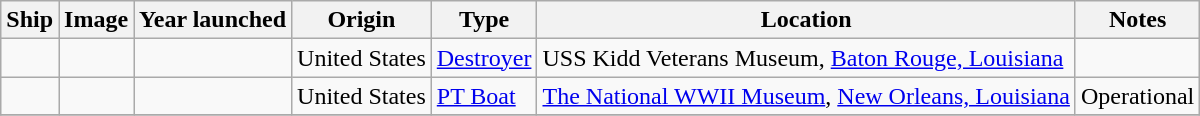<table class="wikitable sortable">
<tr>
<th>Ship</th>
<th>Image</th>
<th>Year launched</th>
<th>Origin</th>
<th>Type</th>
<th>Location</th>
<th>Notes</th>
</tr>
<tr>
<td data-sort-value=Kidd></td>
<td></td>
<td></td>
<td> United States</td>
<td><a href='#'>Destroyer</a></td>
<td>USS Kidd Veterans Museum, <a href='#'>Baton Rouge, Louisiana</a><br></td>
<td></td>
</tr>
<tr>
<td data-sort-value=PT-305></td>
<td></td>
<td></td>
<td> United States</td>
<td><a href='#'>PT Boat</a></td>
<td><a href='#'>The National WWII Museum</a>, <a href='#'>New Orleans, Louisiana</a><br></td>
<td>Operational</td>
</tr>
<tr>
</tr>
</table>
